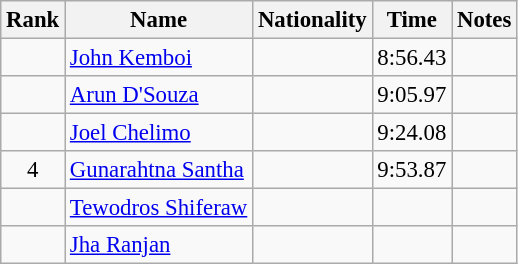<table class="wikitable sortable" style="text-align:center;font-size:95%">
<tr>
<th>Rank</th>
<th>Name</th>
<th>Nationality</th>
<th>Time</th>
<th>Notes</th>
</tr>
<tr>
<td></td>
<td align=left><a href='#'>John Kemboi</a></td>
<td align=left></td>
<td>8:56.43</td>
<td></td>
</tr>
<tr>
<td></td>
<td align=left><a href='#'>Arun D'Souza</a></td>
<td align=left></td>
<td>9:05.97</td>
<td></td>
</tr>
<tr>
<td></td>
<td align=left><a href='#'>Joel Chelimo</a></td>
<td align=left></td>
<td>9:24.08</td>
<td></td>
</tr>
<tr>
<td>4</td>
<td align=left><a href='#'>Gunarahtna Santha</a></td>
<td align=left></td>
<td>9:53.87</td>
<td></td>
</tr>
<tr>
<td></td>
<td align=left><a href='#'>Tewodros Shiferaw</a></td>
<td align=left></td>
<td></td>
<td></td>
</tr>
<tr>
<td></td>
<td align=left><a href='#'>Jha Ranjan</a></td>
<td align=left></td>
<td></td>
<td></td>
</tr>
</table>
